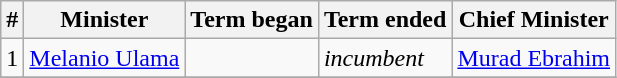<table class="wikitable">
<tr>
<th>#</th>
<th>Minister</th>
<th>Term began</th>
<th>Term ended</th>
<th>Chief Minister</th>
</tr>
<tr>
<td>1</td>
<td><a href='#'>Melanio Ulama</a></td>
<td></td>
<td><em>incumbent</em></td>
<td><a href='#'>Murad Ebrahim</a></td>
</tr>
<tr>
</tr>
</table>
